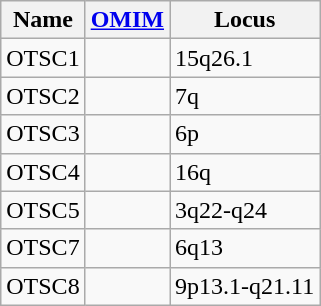<table class="wikitable">
<tr>
<th>Name</th>
<th><a href='#'>OMIM</a></th>
<th>Locus</th>
</tr>
<tr>
<td>OTSC1</td>
<td></td>
<td>15q26.1</td>
</tr>
<tr>
<td>OTSC2</td>
<td></td>
<td>7q</td>
</tr>
<tr>
<td>OTSC3</td>
<td></td>
<td>6p</td>
</tr>
<tr>
<td>OTSC4</td>
<td></td>
<td>16q</td>
</tr>
<tr>
<td>OTSC5</td>
<td></td>
<td>3q22-q24</td>
</tr>
<tr>
<td>OTSC7</td>
<td></td>
<td>6q13</td>
</tr>
<tr>
<td>OTSC8</td>
<td></td>
<td>9p13.1-q21.11</td>
</tr>
</table>
